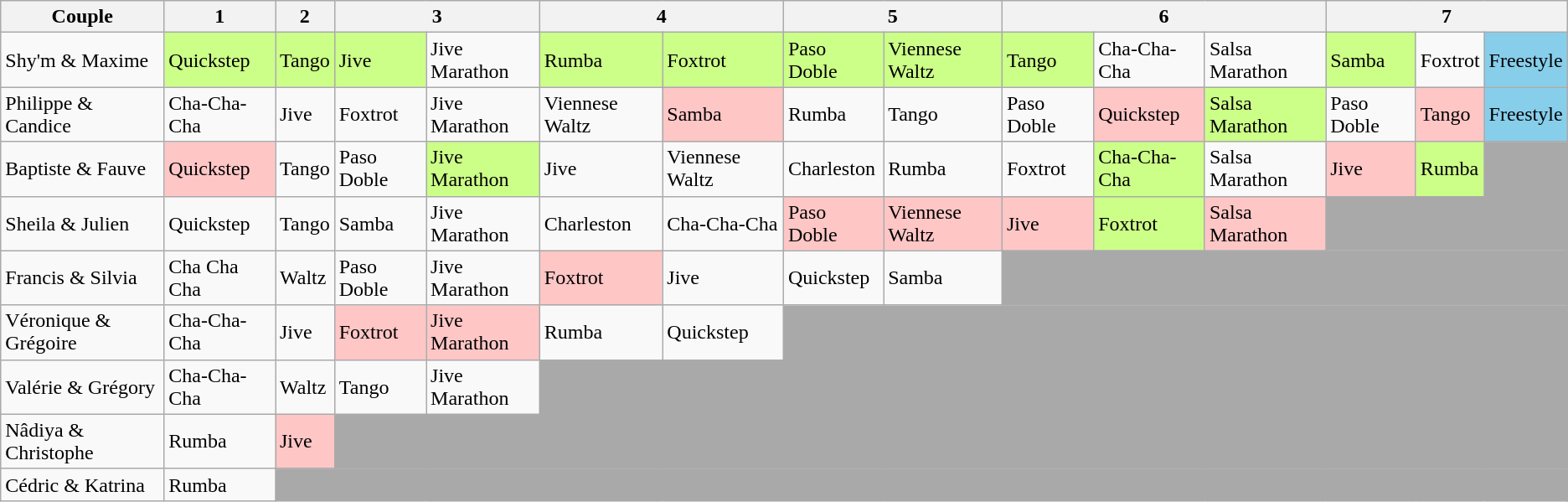<table class="wikitable" align="center">
<tr>
<th>Couple</th>
<th>1</th>
<th>2</th>
<th colspan=2>3</th>
<th colspan=2>4</th>
<th colspan=2>5</th>
<th colspan=3>6</th>
<th colspan=3>7</th>
</tr>
<tr>
<td>Shy'm & Maxime</td>
<td style="background:#ccff88;">Quickstep</td>
<td style="background:#ccff88;">Tango</td>
<td style="background:#ccff88;">Jive</td>
<td>Jive Marathon</td>
<td style="background:#ccff88;">Rumba</td>
<td style="background:#ccff88;">Foxtrot</td>
<td style="background:#ccff88;">Paso Doble</td>
<td style="background:#ccff88;">Viennese Waltz</td>
<td style="background:#ccff88;">Tango</td>
<td>Cha-Cha-Cha</td>
<td>Salsa Marathon</td>
<td style="background:#ccff88;">Samba</td>
<td>Foxtrot</td>
<td style="background:skyblue;">Freestyle</td>
</tr>
<tr>
<td>Philippe & Candice</td>
<td>Cha-Cha-Cha</td>
<td>Jive</td>
<td>Foxtrot</td>
<td>Jive Marathon</td>
<td>Viennese Waltz</td>
<td style="background:#ffc6c6;">Samba</td>
<td>Rumba</td>
<td>Tango</td>
<td>Paso Doble</td>
<td style="background:#ffc6c6;">Quickstep</td>
<td style="background:#ccff88;">Salsa Marathon</td>
<td>Paso Doble</td>
<td style="background:#ffc6c6;">Tango</td>
<td style="background:skyblue;">Freestyle</td>
</tr>
<tr>
<td>Baptiste & Fauve</td>
<td style="background:#ffc6c6;">Quickstep</td>
<td>Tango</td>
<td>Paso Doble</td>
<td style="background:#ccff88;">Jive Marathon</td>
<td>Jive</td>
<td>Viennese Waltz</td>
<td>Charleston</td>
<td>Rumba</td>
<td>Foxtrot</td>
<td style="background:#ccff88;">Cha-Cha-Cha</td>
<td>Salsa Marathon</td>
<td style="background:#ffc6c6;">Jive</td>
<td style="background:#ccff88;">Rumba</td>
<td style="background:darkgray;" colspan="1"></td>
</tr>
<tr>
<td>Sheila & Julien</td>
<td>Quickstep</td>
<td>Tango</td>
<td>Samba</td>
<td>Jive Marathon</td>
<td>Charleston</td>
<td>Cha-Cha-Cha</td>
<td style="background:#ffc6c6;">Paso Doble</td>
<td style="background:#ffc6c6;">Viennese Waltz</td>
<td style="background:#ffc6c6;">Jive</td>
<td style="background:#ccff88;">Foxtrot</td>
<td style="background:#ffc6c6;">Salsa Marathon</td>
<td style="background:darkgray;" colspan="3"></td>
</tr>
<tr>
<td>Francis & Silvia</td>
<td>Cha Cha Cha</td>
<td>Waltz</td>
<td>Paso Doble</td>
<td>Jive Marathon</td>
<td style="background:#ffc6c6;">Foxtrot</td>
<td>Jive</td>
<td>Quickstep</td>
<td>Samba</td>
<td style="background:darkgray;" colspan="6"></td>
</tr>
<tr>
<td>Véronique & Grégoire</td>
<td>Cha-Cha-Cha</td>
<td>Jive</td>
<td style="background:#ffc6c6;">Foxtrot</td>
<td style="background:#ffc6c6;">Jive Marathon</td>
<td>Rumba</td>
<td>Quickstep</td>
<td style="background:darkgray;" colspan="8"></td>
</tr>
<tr>
<td>Valérie & Grégory</td>
<td>Cha-Cha-Cha</td>
<td>Waltz</td>
<td>Tango</td>
<td>Jive Marathon</td>
<td style="background:darkgray;" colspan="10"></td>
</tr>
<tr>
<td>Nâdiya & Christophe</td>
<td>Rumba</td>
<td style="background:#ffc6c6;">Jive</td>
<td style="background:darkgray;" colspan="12"></td>
</tr>
<tr>
<td>Cédric & Katrina</td>
<td>Rumba</td>
<td style="background:darkgray;" colspan="13"></td>
</tr>
</table>
